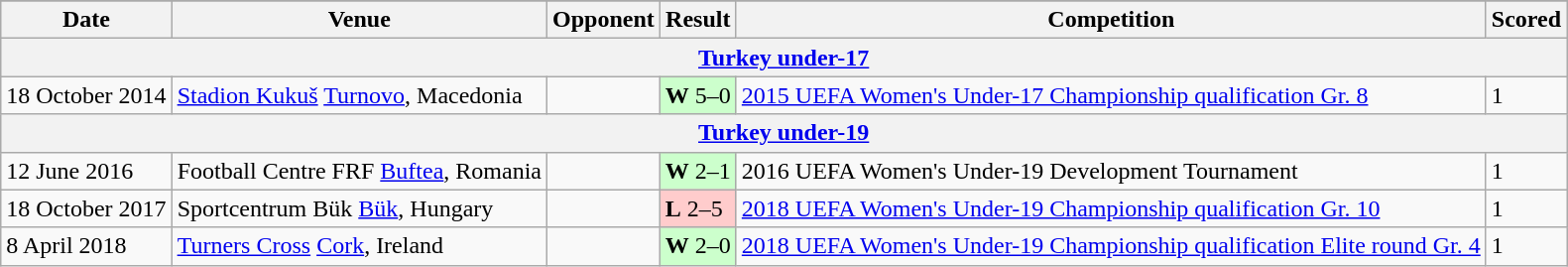<table class=wikitable>
<tr>
</tr>
<tr>
<th>Date</th>
<th>Venue</th>
<th>Opponent</th>
<th>Result</th>
<th>Competition</th>
<th>Scored</th>
</tr>
<tr>
<th colspan=7><a href='#'>Turkey under-17</a></th>
</tr>
<tr>
<td>18 October 2014</td>
<td><a href='#'>Stadion Kukuš</a> <a href='#'>Turnovo</a>, Macedonia</td>
<td></td>
<td bgcolor=ccffcc><strong>W</strong>  5–0</td>
<td><a href='#'>2015 UEFA Women's Under-17 Championship qualification Gr. 8</a></td>
<td>1 </td>
</tr>
<tr>
<th colspan=7><a href='#'>Turkey under-19</a></th>
</tr>
<tr>
<td>12 June 2016</td>
<td>Football Centre FRF <a href='#'>Buftea</a>, Romania</td>
<td></td>
<td bgcolor=ccffcc><strong>W</strong>  2–1</td>
<td>2016 UEFA Women's Under-19 Development Tournament</td>
<td>1 </td>
</tr>
<tr>
<td>18 October 2017</td>
<td>Sportcentrum Bük <a href='#'>Bük</a>, Hungary</td>
<td></td>
<td bgcolor=ffcccc><strong>L</strong> 2–5</td>
<td><a href='#'>2018 UEFA Women's Under-19 Championship qualification Gr. 10</a></td>
<td>1 </td>
</tr>
<tr>
<td>8 April 2018</td>
<td><a href='#'>Turners Cross</a> <a href='#'>Cork</a>, Ireland</td>
<td></td>
<td bgcolor=ccffcc><strong>W</strong>  2–0</td>
<td><a href='#'>2018 UEFA Women's Under-19 Championship qualification Elite round Gr. 4</a></td>
<td>1 </td>
</tr>
</table>
